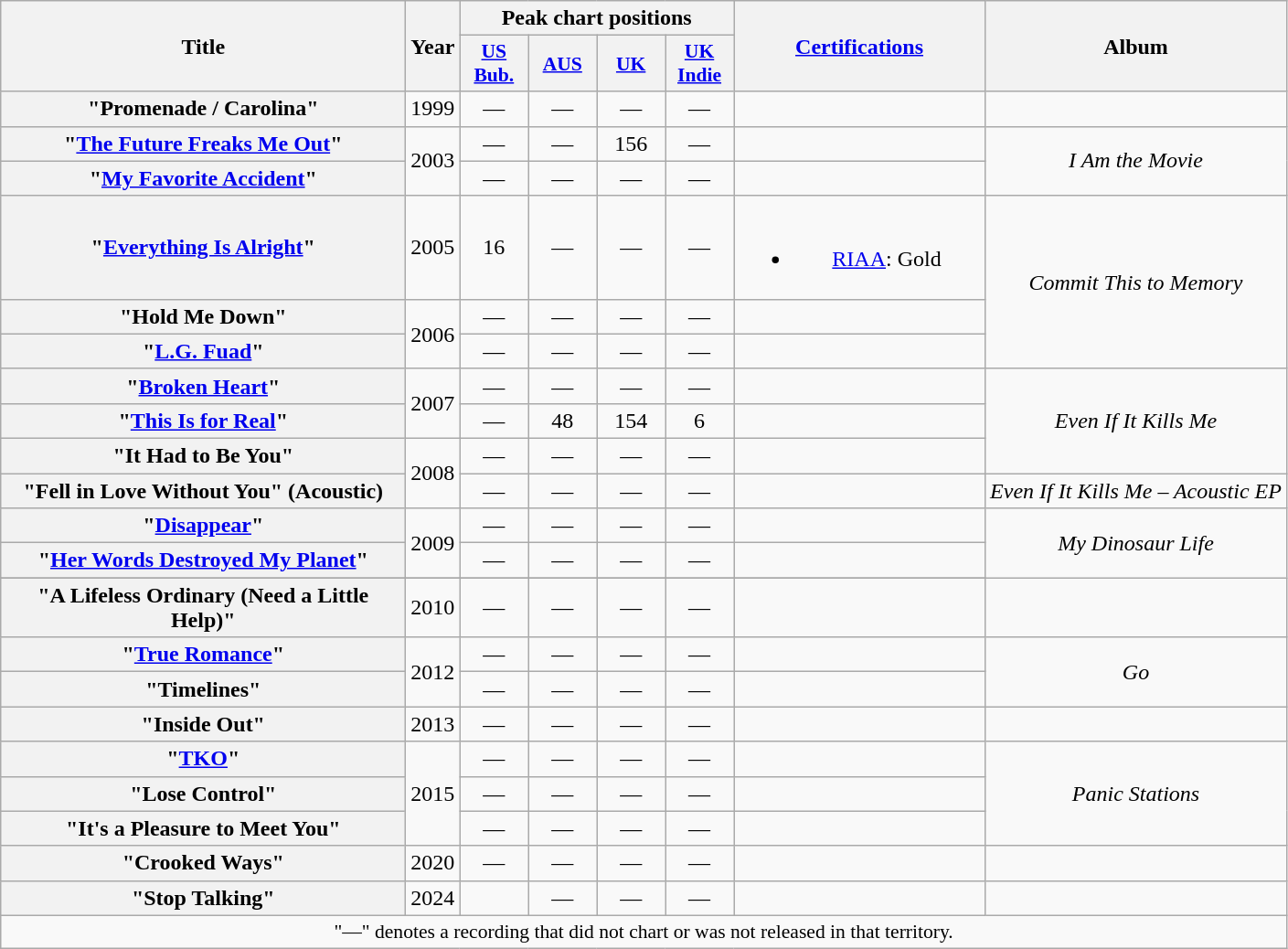<table class="wikitable plainrowheaders" style="text-align:center;">
<tr>
<th scope="col" rowspan="2" style="width:18em;">Title</th>
<th scope="col" rowspan="2">Year</th>
<th scope="col" colspan="4">Peak chart positions</th>
<th scope="col" rowspan="2" style="width:11em;"><a href='#'>Certifications</a></th>
<th scope="col" rowspan="2">Album</th>
</tr>
<tr>
<th scope="col" style="width:3em;font-size:90%;"><a href='#'>US<br>Bub.</a><br></th>
<th scope="col" style="width:3em;font-size:90%;"><a href='#'>AUS</a><br></th>
<th scope="col" style="width:3em;font-size:90%;"><a href='#'>UK</a><br></th>
<th scope="col" style="width:3em;font-size:90%;"><a href='#'>UK<br>Indie</a><br></th>
</tr>
<tr>
<th scope="row">"Promenade / Carolina"</th>
<td>1999</td>
<td>—</td>
<td>—</td>
<td>—</td>
<td>—</td>
<td></td>
<td></td>
</tr>
<tr>
<th scope="row">"<a href='#'>The Future Freaks Me Out</a>"</th>
<td rowspan="2">2003</td>
<td>—</td>
<td>—</td>
<td>156</td>
<td>—</td>
<td></td>
<td rowspan="2"><em>I Am the Movie</em></td>
</tr>
<tr>
<th scope="row">"<a href='#'>My Favorite Accident</a>"</th>
<td>—</td>
<td>—</td>
<td>—</td>
<td>—</td>
<td></td>
</tr>
<tr>
<th scope="row">"<a href='#'>Everything Is Alright</a>"</th>
<td>2005</td>
<td>16</td>
<td>—</td>
<td>—</td>
<td>—</td>
<td><br><ul><li><a href='#'>RIAA</a>: Gold</li></ul></td>
<td rowspan="3"><em>Commit This to Memory</em></td>
</tr>
<tr>
<th scope="row">"Hold Me Down"</th>
<td rowspan="2">2006</td>
<td>—</td>
<td>—</td>
<td>—</td>
<td>—</td>
<td></td>
</tr>
<tr>
<th scope="row">"<a href='#'>L.G. Fuad</a>"</th>
<td>—</td>
<td>—</td>
<td>—</td>
<td>—</td>
<td></td>
</tr>
<tr>
<th scope="row">"<a href='#'>Broken Heart</a>"</th>
<td rowspan="2">2007</td>
<td>—</td>
<td>—</td>
<td>—</td>
<td>—</td>
<td></td>
<td rowspan="3"><em>Even If It Kills Me</em></td>
</tr>
<tr>
<th scope="row">"<a href='#'>This Is for Real</a>"</th>
<td>—</td>
<td>48</td>
<td>154</td>
<td>6</td>
<td></td>
</tr>
<tr>
<th scope="row">"It Had to Be You"</th>
<td rowspan="2">2008</td>
<td>—</td>
<td>—</td>
<td>—</td>
<td>—</td>
<td></td>
</tr>
<tr>
<th scope="row">"Fell in Love Without You" (Acoustic)</th>
<td>—</td>
<td>—</td>
<td>—</td>
<td>—</td>
<td></td>
<td><em>Even If It Kills Me – Acoustic EP</em></td>
</tr>
<tr>
<th scope="row">"<a href='#'>Disappear</a>"</th>
<td rowspan="2">2009</td>
<td>—</td>
<td>—</td>
<td>—</td>
<td>—</td>
<td></td>
<td rowspan="3"><em>My Dinosaur Life</em></td>
</tr>
<tr>
<th scope="row">"<a href='#'>Her Words Destroyed My Planet</a>"</th>
<td>—</td>
<td>—</td>
<td>—</td>
<td>—</td>
<td></td>
</tr>
<tr>
</tr>
<tr>
<th scope="row">"A Lifeless Ordinary (Need a Little Help)"</th>
<td>2010</td>
<td>—</td>
<td>—</td>
<td>—</td>
<td>—</td>
<td></td>
</tr>
<tr>
<th scope="row">"<a href='#'>True Romance</a>"</th>
<td rowspan="2">2012</td>
<td>—</td>
<td>—</td>
<td>—</td>
<td>—</td>
<td></td>
<td rowspan="2"><em>Go</em></td>
</tr>
<tr>
<th scope="row">"Timelines"</th>
<td>—</td>
<td>—</td>
<td>—</td>
<td>—</td>
<td></td>
</tr>
<tr>
<th scope="row">"Inside Out"</th>
<td>2013</td>
<td>—</td>
<td>—</td>
<td>—</td>
<td>—</td>
<td></td>
<td></td>
</tr>
<tr>
<th scope="row">"<a href='#'>TKO</a>"</th>
<td rowspan="3">2015</td>
<td>—</td>
<td>—</td>
<td>—</td>
<td>—</td>
<td></td>
<td rowspan="3"><em>Panic Stations</em></td>
</tr>
<tr>
<th scope="row">"Lose Control"</th>
<td>—</td>
<td>—</td>
<td>—</td>
<td>—</td>
<td></td>
</tr>
<tr>
<th scope="row">"It's a Pleasure to Meet You"</th>
<td>—</td>
<td>—</td>
<td>—</td>
<td>—</td>
<td></td>
</tr>
<tr>
<th scope="row">"Crooked Ways"</th>
<td>2020</td>
<td>—</td>
<td>—</td>
<td>—</td>
<td>—</td>
<td></td>
<td></td>
</tr>
<tr>
<th scope="row">"Stop Talking"</th>
<td>2024</td>
<td></td>
<td>—</td>
<td>—</td>
<td>—</td>
<td></td>
<td></td>
</tr>
<tr>
<td colspan="9" style="font-size:90%">"—" denotes a recording that did not chart or was not released in that territory.</td>
</tr>
</table>
